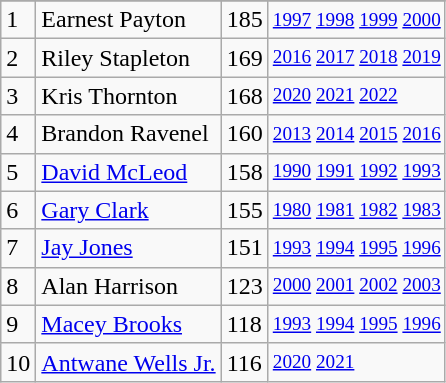<table class="wikitable">
<tr>
</tr>
<tr>
<td>1</td>
<td>Earnest Payton</td>
<td>185</td>
<td style="font-size:80%;"><a href='#'>1997</a> <a href='#'>1998</a> <a href='#'>1999</a> <a href='#'>2000</a></td>
</tr>
<tr>
<td>2</td>
<td>Riley Stapleton</td>
<td>169</td>
<td style="font-size:80%;"><a href='#'>2016</a> <a href='#'>2017</a> <a href='#'>2018</a> <a href='#'>2019</a></td>
</tr>
<tr>
<td>3</td>
<td>Kris Thornton</td>
<td>168</td>
<td style="font-size:80%;"><a href='#'>2020</a> <a href='#'>2021</a> <a href='#'>2022</a></td>
</tr>
<tr>
<td>4</td>
<td>Brandon Ravenel</td>
<td>160</td>
<td style="font-size:80%;"><a href='#'>2013</a> <a href='#'>2014</a> <a href='#'>2015</a> <a href='#'>2016</a></td>
</tr>
<tr>
<td>5</td>
<td><a href='#'>David McLeod</a></td>
<td>158</td>
<td style="font-size:80%;"><a href='#'>1990</a> <a href='#'>1991</a> <a href='#'>1992</a> <a href='#'>1993</a></td>
</tr>
<tr>
<td>6</td>
<td><a href='#'>Gary Clark</a></td>
<td>155</td>
<td style="font-size:80%;"><a href='#'>1980</a> <a href='#'>1981</a> <a href='#'>1982</a> <a href='#'>1983</a></td>
</tr>
<tr>
<td>7</td>
<td><a href='#'>Jay Jones</a></td>
<td>151</td>
<td style="font-size:80%;"><a href='#'>1993</a> <a href='#'>1994</a> <a href='#'>1995</a> <a href='#'>1996</a></td>
</tr>
<tr>
<td>8</td>
<td>Alan Harrison</td>
<td>123</td>
<td style="font-size:80%;"><a href='#'>2000</a> <a href='#'>2001</a> <a href='#'>2002</a> <a href='#'>2003</a></td>
</tr>
<tr>
<td>9</td>
<td><a href='#'>Macey Brooks</a></td>
<td>118</td>
<td style="font-size:80%;"><a href='#'>1993</a> <a href='#'>1994</a> <a href='#'>1995</a> <a href='#'>1996</a></td>
</tr>
<tr>
<td>10</td>
<td><a href='#'>Antwane Wells Jr.</a></td>
<td>116</td>
<td style="font-size:80%;"><a href='#'>2020</a> <a href='#'>2021</a></td>
</tr>
</table>
